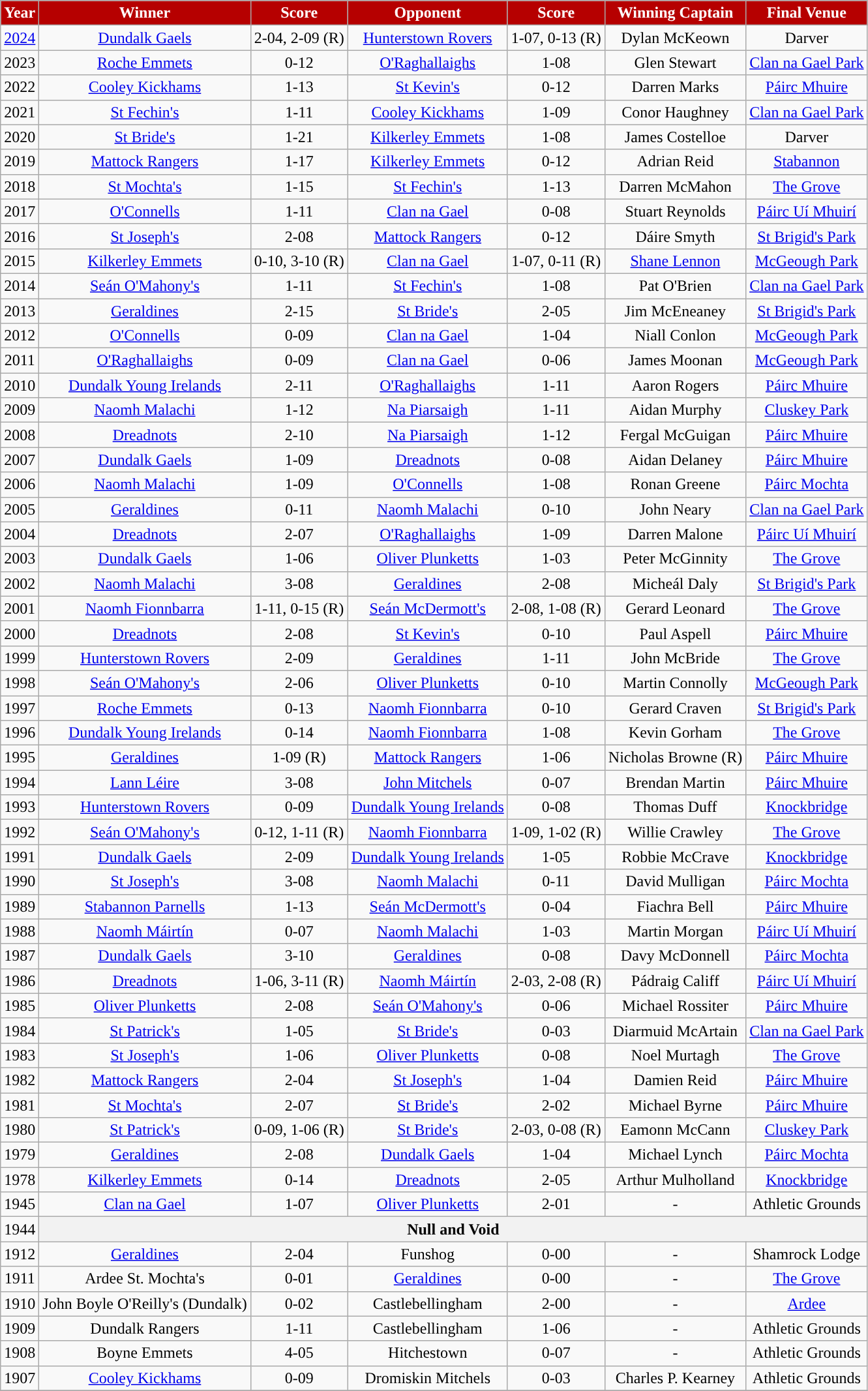<table class="wikitable" style="text-align:center;">
<tr>
<th style="background:#B60000;color:white">Year</th>
<th style="background:#B60000;color:white">Winner</th>
<th style="background:#B60000;color:white">Score</th>
<th style="background:#B60000;color:white">Opponent</th>
<th style="background:#B60000;color:white">Score</th>
<th style="background:#B60000;color:white">Winning Captain</th>
<th style="background:#B60000;color:white">Final Venue</th>
</tr>
<tr>
<td><a href='#'>2024</a></td>
<td><a href='#'>Dundalk Gaels</a></td>
<td>2-04, 2-09 (R)</td>
<td><a href='#'>Hunterstown Rovers</a></td>
<td>1-07, 0-13 (R)</td>
<td>Dylan McKeown</td>
<td>Darver</td>
</tr>
<tr>
<td>2023</td>
<td><a href='#'>Roche Emmets</a></td>
<td>0-12</td>
<td><a href='#'>O'Raghallaighs</a></td>
<td>1-08</td>
<td>Glen Stewart</td>
<td><a href='#'>Clan na Gael Park</a></td>
</tr>
<tr>
<td>2022</td>
<td><a href='#'>Cooley Kickhams</a></td>
<td>1-13</td>
<td><a href='#'>St Kevin's</a></td>
<td>0-12</td>
<td>Darren Marks</td>
<td><a href='#'>Páirc Mhuire</a></td>
</tr>
<tr>
<td>2021</td>
<td><a href='#'>St Fechin's</a></td>
<td>1-11</td>
<td><a href='#'>Cooley Kickhams</a></td>
<td>1-09</td>
<td>Conor Haughney</td>
<td><a href='#'>Clan na Gael Park</a></td>
</tr>
<tr>
<td>2020</td>
<td><a href='#'>St Bride's</a></td>
<td>1-21</td>
<td><a href='#'>Kilkerley Emmets</a></td>
<td>1-08</td>
<td>James Costelloe</td>
<td>Darver</td>
</tr>
<tr>
<td>2019</td>
<td><a href='#'>Mattock Rangers</a></td>
<td>1-17</td>
<td><a href='#'>Kilkerley Emmets</a></td>
<td>0-12</td>
<td>Adrian Reid</td>
<td><a href='#'>Stabannon</a></td>
</tr>
<tr>
<td>2018</td>
<td><a href='#'>St Mochta's</a></td>
<td>1-15</td>
<td><a href='#'>St Fechin's</a></td>
<td>1-13</td>
<td>Darren McMahon</td>
<td><a href='#'>The Grove</a></td>
</tr>
<tr>
<td>2017</td>
<td><a href='#'>O'Connells</a></td>
<td>1-11</td>
<td><a href='#'>Clan na Gael</a></td>
<td>0-08</td>
<td>Stuart Reynolds</td>
<td><a href='#'>Páirc Uí Mhuirí</a></td>
</tr>
<tr>
<td>2016</td>
<td><a href='#'>St Joseph's</a></td>
<td>2-08</td>
<td><a href='#'>Mattock Rangers</a></td>
<td>0-12</td>
<td>Dáire Smyth</td>
<td><a href='#'>St Brigid's Park</a></td>
</tr>
<tr>
<td>2015</td>
<td><a href='#'>Kilkerley Emmets</a></td>
<td>0-10, 3-10 (R)</td>
<td><a href='#'>Clan na Gael</a></td>
<td>1-07, 0-11 (R)</td>
<td><a href='#'>Shane Lennon</a></td>
<td><a href='#'>McGeough Park</a></td>
</tr>
<tr>
<td>2014</td>
<td><a href='#'>Seán O'Mahony's</a></td>
<td>1-11</td>
<td><a href='#'>St Fechin's</a></td>
<td>1-08</td>
<td>Pat O'Brien</td>
<td><a href='#'>Clan na Gael Park</a></td>
</tr>
<tr>
<td>2013</td>
<td><a href='#'>Geraldines</a></td>
<td>2-15</td>
<td><a href='#'>St Bride's</a></td>
<td>2-05</td>
<td>Jim McEneaney</td>
<td><a href='#'>St Brigid's Park</a></td>
</tr>
<tr>
<td>2012</td>
<td><a href='#'>O'Connells</a></td>
<td>0-09</td>
<td><a href='#'>Clan na Gael</a></td>
<td>1-04</td>
<td>Niall Conlon</td>
<td><a href='#'>McGeough Park</a></td>
</tr>
<tr>
<td>2011</td>
<td><a href='#'>O'Raghallaighs</a></td>
<td>0-09</td>
<td><a href='#'>Clan na Gael</a></td>
<td>0-06</td>
<td>James Moonan</td>
<td><a href='#'>McGeough Park</a></td>
</tr>
<tr>
<td>2010</td>
<td><a href='#'>Dundalk Young Irelands</a></td>
<td>2-11</td>
<td><a href='#'>O'Raghallaighs</a></td>
<td>1-11</td>
<td>Aaron Rogers</td>
<td><a href='#'>Páirc Mhuire</a></td>
</tr>
<tr>
<td>2009</td>
<td><a href='#'>Naomh Malachi</a></td>
<td>1-12</td>
<td><a href='#'>Na Piarsaigh</a></td>
<td>1-11</td>
<td>Aidan Murphy</td>
<td><a href='#'>Cluskey Park</a></td>
</tr>
<tr>
<td>2008</td>
<td><a href='#'>Dreadnots</a></td>
<td>2-10</td>
<td><a href='#'>Na Piarsaigh</a></td>
<td>1-12</td>
<td>Fergal McGuigan</td>
<td><a href='#'>Páirc Mhuire</a></td>
</tr>
<tr>
<td>2007</td>
<td><a href='#'>Dundalk Gaels</a></td>
<td>1-09</td>
<td><a href='#'>Dreadnots</a></td>
<td>0-08</td>
<td>Aidan Delaney</td>
<td><a href='#'>Páirc Mhuire</a></td>
</tr>
<tr>
<td>2006</td>
<td><a href='#'>Naomh Malachi</a></td>
<td>1-09</td>
<td><a href='#'>O'Connells</a></td>
<td>1-08</td>
<td>Ronan Greene</td>
<td><a href='#'>Páirc Mochta</a></td>
</tr>
<tr>
<td>2005</td>
<td><a href='#'>Geraldines</a></td>
<td>0-11</td>
<td><a href='#'>Naomh Malachi</a></td>
<td>0-10</td>
<td>John Neary</td>
<td><a href='#'>Clan na Gael Park</a></td>
</tr>
<tr>
<td>2004</td>
<td><a href='#'>Dreadnots</a></td>
<td>2-07</td>
<td><a href='#'>O'Raghallaighs</a></td>
<td>1-09</td>
<td>Darren Malone</td>
<td><a href='#'>Páirc Uí Mhuirí</a></td>
</tr>
<tr>
<td>2003</td>
<td><a href='#'>Dundalk Gaels</a></td>
<td>1-06</td>
<td><a href='#'>Oliver Plunketts</a></td>
<td>1-03</td>
<td>Peter McGinnity</td>
<td><a href='#'>The Grove</a></td>
</tr>
<tr>
<td>2002</td>
<td><a href='#'>Naomh Malachi</a></td>
<td>3-08</td>
<td><a href='#'>Geraldines</a></td>
<td>2-08</td>
<td>Micheál Daly</td>
<td><a href='#'>St Brigid's Park</a></td>
</tr>
<tr>
<td>2001</td>
<td><a href='#'>Naomh Fionnbarra</a></td>
<td>1-11, 0-15 (R)</td>
<td><a href='#'>Seán McDermott's</a></td>
<td>2-08, 1-08 (R)</td>
<td>Gerard Leonard</td>
<td><a href='#'>The Grove</a></td>
</tr>
<tr>
<td>2000</td>
<td><a href='#'>Dreadnots</a></td>
<td>2-08</td>
<td><a href='#'>St Kevin's</a></td>
<td>0-10</td>
<td>Paul Aspell</td>
<td><a href='#'>Páirc Mhuire</a></td>
</tr>
<tr>
<td>1999</td>
<td><a href='#'>Hunterstown Rovers</a></td>
<td>2-09</td>
<td><a href='#'>Geraldines</a></td>
<td>1-11</td>
<td>John McBride</td>
<td><a href='#'>The Grove</a></td>
</tr>
<tr>
<td>1998</td>
<td><a href='#'>Seán O'Mahony's</a></td>
<td>2-06</td>
<td><a href='#'>Oliver Plunketts</a></td>
<td>0-10</td>
<td>Martin Connolly</td>
<td><a href='#'>McGeough Park</a></td>
</tr>
<tr>
<td>1997</td>
<td><a href='#'>Roche Emmets</a></td>
<td>0-13</td>
<td><a href='#'>Naomh Fionnbarra</a></td>
<td>0-10</td>
<td>Gerard Craven</td>
<td><a href='#'>St Brigid's Park</a></td>
</tr>
<tr>
<td>1996</td>
<td><a href='#'>Dundalk Young Irelands</a></td>
<td>0-14</td>
<td><a href='#'>Naomh Fionnbarra</a></td>
<td>1-08</td>
<td>Kevin Gorham</td>
<td><a href='#'>The Grove</a></td>
</tr>
<tr>
<td>1995</td>
<td><a href='#'>Geraldines</a></td>
<td>1-09 (R)</td>
<td><a href='#'>Mattock Rangers</a></td>
<td>1-06</td>
<td>Nicholas Browne (R)</td>
<td><a href='#'>Páirc Mhuire</a></td>
</tr>
<tr>
<td>1994</td>
<td><a href='#'>Lann Léire</a></td>
<td>3-08</td>
<td><a href='#'>John Mitchels</a></td>
<td>0-07</td>
<td>Brendan Martin</td>
<td><a href='#'>Páirc Mhuire</a></td>
</tr>
<tr>
<td>1993</td>
<td><a href='#'>Hunterstown Rovers</a></td>
<td>0-09</td>
<td><a href='#'>Dundalk Young Irelands</a></td>
<td>0-08</td>
<td>Thomas Duff</td>
<td><a href='#'>Knockbridge</a></td>
</tr>
<tr>
<td>1992</td>
<td><a href='#'>Seán O'Mahony's</a></td>
<td>0-12, 1-11 (R)</td>
<td><a href='#'>Naomh Fionnbarra</a></td>
<td>1-09, 1-02 (R)</td>
<td>Willie Crawley</td>
<td><a href='#'>The Grove</a></td>
</tr>
<tr>
<td>1991</td>
<td><a href='#'>Dundalk Gaels</a></td>
<td>2-09</td>
<td><a href='#'>Dundalk Young Irelands</a></td>
<td>1-05</td>
<td>Robbie McCrave</td>
<td><a href='#'>Knockbridge</a></td>
</tr>
<tr>
<td>1990</td>
<td><a href='#'>St Joseph's</a></td>
<td>3-08</td>
<td><a href='#'>Naomh Malachi</a></td>
<td>0-11</td>
<td>David Mulligan</td>
<td><a href='#'>Páirc Mochta</a></td>
</tr>
<tr>
<td>1989</td>
<td><a href='#'>Stabannon Parnells</a></td>
<td>1-13</td>
<td><a href='#'>Seán McDermott's</a></td>
<td>0-04</td>
<td>Fiachra Bell</td>
<td><a href='#'>Páirc Mhuire</a></td>
</tr>
<tr>
<td>1988</td>
<td><a href='#'>Naomh Máirtín</a></td>
<td>0-07</td>
<td><a href='#'>Naomh Malachi</a></td>
<td>1-03</td>
<td>Martin Morgan</td>
<td><a href='#'>Páirc Uí Mhuirí</a></td>
</tr>
<tr>
<td>1987</td>
<td><a href='#'>Dundalk Gaels</a></td>
<td>3-10</td>
<td><a href='#'>Geraldines</a></td>
<td>0-08</td>
<td>Davy McDonnell</td>
<td><a href='#'>Páirc Mochta</a></td>
</tr>
<tr>
<td>1986</td>
<td><a href='#'>Dreadnots</a></td>
<td>1-06, 3-11 (R)</td>
<td><a href='#'>Naomh Máirtín</a></td>
<td>2-03, 2-08 (R)</td>
<td>Pádraig Califf</td>
<td><a href='#'>Páirc Uí Mhuirí</a></td>
</tr>
<tr>
<td>1985</td>
<td><a href='#'>Oliver Plunketts</a></td>
<td>2-08</td>
<td><a href='#'>Seán O'Mahony's</a></td>
<td>0-06</td>
<td>Michael Rossiter</td>
<td><a href='#'>Páirc Mhuire</a></td>
</tr>
<tr>
<td>1984</td>
<td><a href='#'>St Patrick's</a></td>
<td>1-05</td>
<td><a href='#'>St Bride's</a></td>
<td>0-03</td>
<td>Diarmuid McArtain</td>
<td><a href='#'>Clan na Gael Park</a></td>
</tr>
<tr>
<td>1983</td>
<td><a href='#'>St Joseph's</a></td>
<td>1-06</td>
<td><a href='#'>Oliver Plunketts</a></td>
<td>0-08</td>
<td>Noel Murtagh</td>
<td><a href='#'>The Grove</a></td>
</tr>
<tr>
<td>1982</td>
<td><a href='#'>Mattock Rangers</a></td>
<td>2-04</td>
<td><a href='#'>St Joseph's</a></td>
<td>1-04</td>
<td>Damien Reid</td>
<td><a href='#'>Páirc Mhuire</a></td>
</tr>
<tr>
<td>1981</td>
<td><a href='#'>St Mochta's</a></td>
<td>2-07</td>
<td><a href='#'>St Bride's</a></td>
<td>2-02</td>
<td>Michael Byrne</td>
<td><a href='#'>Páirc Mhuire</a></td>
</tr>
<tr>
<td>1980</td>
<td><a href='#'>St Patrick's</a></td>
<td>0-09, 1-06 (R)</td>
<td><a href='#'>St Bride's</a></td>
<td>2-03, 0-08 (R)</td>
<td>Eamonn McCann</td>
<td><a href='#'>Cluskey Park</a></td>
</tr>
<tr>
<td>1979</td>
<td><a href='#'>Geraldines</a></td>
<td>2-08</td>
<td><a href='#'>Dundalk Gaels</a></td>
<td>1-04</td>
<td>Michael Lynch</td>
<td><a href='#'>Páirc Mochta</a></td>
</tr>
<tr>
<td>1978</td>
<td><a href='#'>Kilkerley Emmets</a></td>
<td>0-14</td>
<td><a href='#'>Dreadnots</a></td>
<td>2-05</td>
<td>Arthur Mulholland</td>
<td><a href='#'>Knockbridge</a></td>
</tr>
<tr>
<td>1945</td>
<td><a href='#'>Clan na Gael</a></td>
<td>1-07</td>
<td><a href='#'>Oliver Plunketts</a></td>
<td>2-01</td>
<td>-</td>
<td>Athletic Grounds</td>
</tr>
<tr>
<td>1944</td>
<th colspan=7 align=center> Null and Void</th>
</tr>
<tr>
<td>1912</td>
<td><a href='#'>Geraldines</a></td>
<td>2-04</td>
<td>Funshog</td>
<td>0-00</td>
<td>-</td>
<td>Shamrock Lodge</td>
</tr>
<tr>
<td>1911</td>
<td>Ardee St. Mochta's</td>
<td>0-01</td>
<td><a href='#'>Geraldines</a></td>
<td>0-00</td>
<td>-</td>
<td><a href='#'>The Grove</a></td>
</tr>
<tr>
<td>1910</td>
<td> John Boyle O'Reilly's (Dundalk)</td>
<td>0-02</td>
<td>Castlebellingham</td>
<td>2-00</td>
<td>-</td>
<td><a href='#'>Ardee</a></td>
</tr>
<tr>
<td>1909</td>
<td>Dundalk Rangers</td>
<td>1-11</td>
<td>Castlebellingham</td>
<td>1-06</td>
<td>-</td>
<td>Athletic Grounds</td>
</tr>
<tr>
<td>1908</td>
<td>Boyne Emmets</td>
<td>4-05</td>
<td>Hitchestown</td>
<td>0-07</td>
<td>-</td>
<td>Athletic Grounds</td>
</tr>
<tr>
<td>1907</td>
<td><a href='#'>Cooley Kickhams</a></td>
<td>0-09</td>
<td>Dromiskin Mitchels</td>
<td>0-03</td>
<td>Charles P. Kearney</td>
<td>Athletic Grounds</td>
</tr>
<tr>
</tr>
</table>
